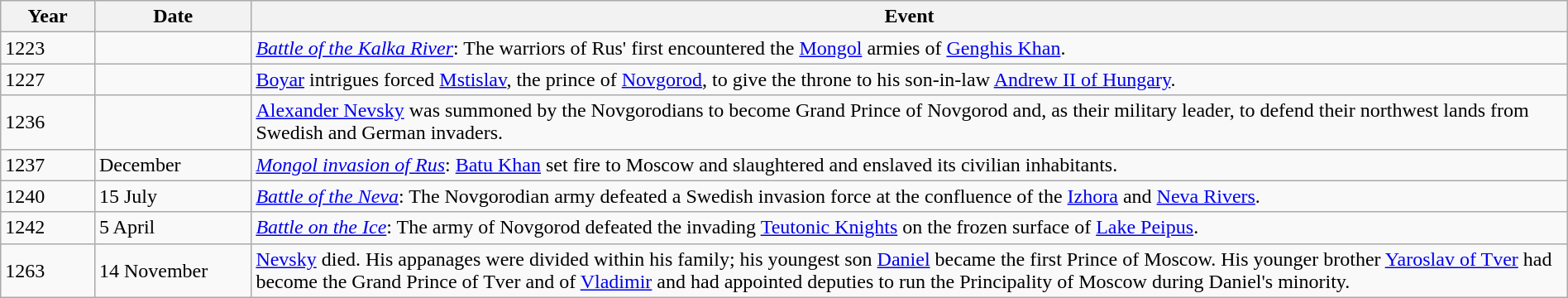<table class="wikitable" width="100%">
<tr>
<th style="width:6%">Year</th>
<th style="width:10%">Date</th>
<th>Event</th>
</tr>
<tr>
<td>1223</td>
<td></td>
<td><em><a href='#'>Battle of the Kalka River</a></em>: The warriors of Rus' first encountered the <a href='#'>Mongol</a> armies of <a href='#'>Genghis Khan</a>.</td>
</tr>
<tr>
<td>1227</td>
<td></td>
<td><a href='#'>Boyar</a> intrigues forced <a href='#'>Mstislav</a>, the prince of <a href='#'>Novgorod</a>, to give the throne to his son-in-law <a href='#'>Andrew II of Hungary</a>.</td>
</tr>
<tr>
<td>1236</td>
<td></td>
<td><a href='#'>Alexander Nevsky</a> was summoned by the Novgorodians to become Grand Prince of Novgorod and, as their military leader, to defend their northwest lands from Swedish and German invaders.</td>
</tr>
<tr>
<td>1237</td>
<td>December</td>
<td><em><a href='#'>Mongol invasion of Rus</a></em>: <a href='#'>Batu Khan</a> set fire to Moscow and slaughtered and enslaved its civilian inhabitants.</td>
</tr>
<tr>
<td>1240</td>
<td>15 July</td>
<td><em><a href='#'>Battle of the Neva</a></em>: The Novgorodian army defeated a Swedish invasion force at the confluence of the <a href='#'>Izhora</a> and <a href='#'>Neva Rivers</a>.</td>
</tr>
<tr>
<td>1242</td>
<td>5 April</td>
<td><em><a href='#'>Battle on the Ice</a></em>: The army of Novgorod defeated the invading <a href='#'>Teutonic Knights</a> on the frozen surface of <a href='#'>Lake Peipus</a>.</td>
</tr>
<tr>
<td>1263</td>
<td>14 November</td>
<td><a href='#'>Nevsky</a> died. His appanages were divided within his family; his youngest son <a href='#'>Daniel</a> became the first Prince of Moscow.  His younger brother <a href='#'>Yaroslav of Tver</a> had become the Grand Prince of Tver and of <a href='#'>Vladimir</a> and had appointed deputies to run the Principality of Moscow during Daniel's minority.</td>
</tr>
</table>
